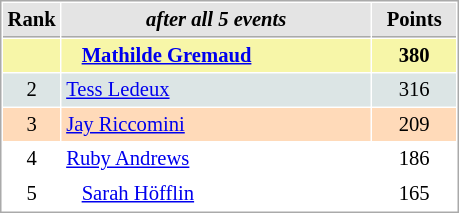<table cellspacing="1" cellpadding="3" style="border:1px solid #AAAAAA;font-size:86%">
<tr style="background-color: #E4E4E4;">
<th style="border-bottom:1px solid #AAAAAA; width: 10px;">Rank</th>
<th style="border-bottom:1px solid #AAAAAA; width: 200px;"><em>after all 5 events</em></th>
<th style="border-bottom:1px solid #AAAAAA; width: 50px;">Points</th>
</tr>
<tr style="background:#f7f6a8;">
<td align=center></td>
<td>   <strong><a href='#'>Mathilde Gremaud</a></strong></td>
<td align=center><strong>380</strong></td>
</tr>
<tr style="background:#dce5e5;">
<td align=center>2</td>
<td> <a href='#'>Tess Ledeux</a></td>
<td align=center>316</td>
</tr>
<tr style="background:#ffdab9;">
<td align=center>3</td>
<td> <a href='#'>Jay Riccomini</a></td>
<td align=center>209</td>
</tr>
<tr>
<td align=center>4</td>
<td> <a href='#'>Ruby Andrews</a></td>
<td align=center>186</td>
</tr>
<tr>
<td align=center>5</td>
<td>   <a href='#'>Sarah Höfflin</a></td>
<td align=center>165</td>
</tr>
</table>
